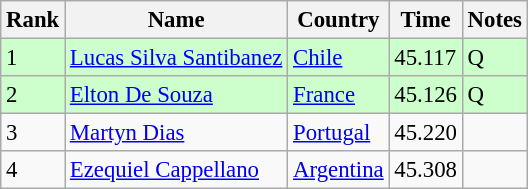<table class="wikitable" style="font-size:95%" style="text-align:center; width:35em;">
<tr>
<th>Rank</th>
<th>Name</th>
<th>Country</th>
<th>Time</th>
<th>Notes</th>
</tr>
<tr bgcolor=ccffcc>
<td>1</td>
<td align=left><a href='#'>Lucas Silva Santibanez</a></td>
<td align="left"> <a href='#'>Chile</a></td>
<td>45.117</td>
<td>Q</td>
</tr>
<tr bgcolor=ccffcc>
<td>2</td>
<td align=left><a href='#'>Elton De Souza</a></td>
<td align="left"> <a href='#'>France</a></td>
<td>45.126</td>
<td>Q</td>
</tr>
<tr>
<td>3</td>
<td align=left><a href='#'>Martyn Dias</a></td>
<td align="left"> <a href='#'>Portugal</a></td>
<td>45.220</td>
<td></td>
</tr>
<tr>
<td>4</td>
<td align=left><a href='#'>Ezequiel Cappellano</a></td>
<td align=left> <a href='#'>Argentina</a></td>
<td>45.308</td>
<td></td>
</tr>
</table>
